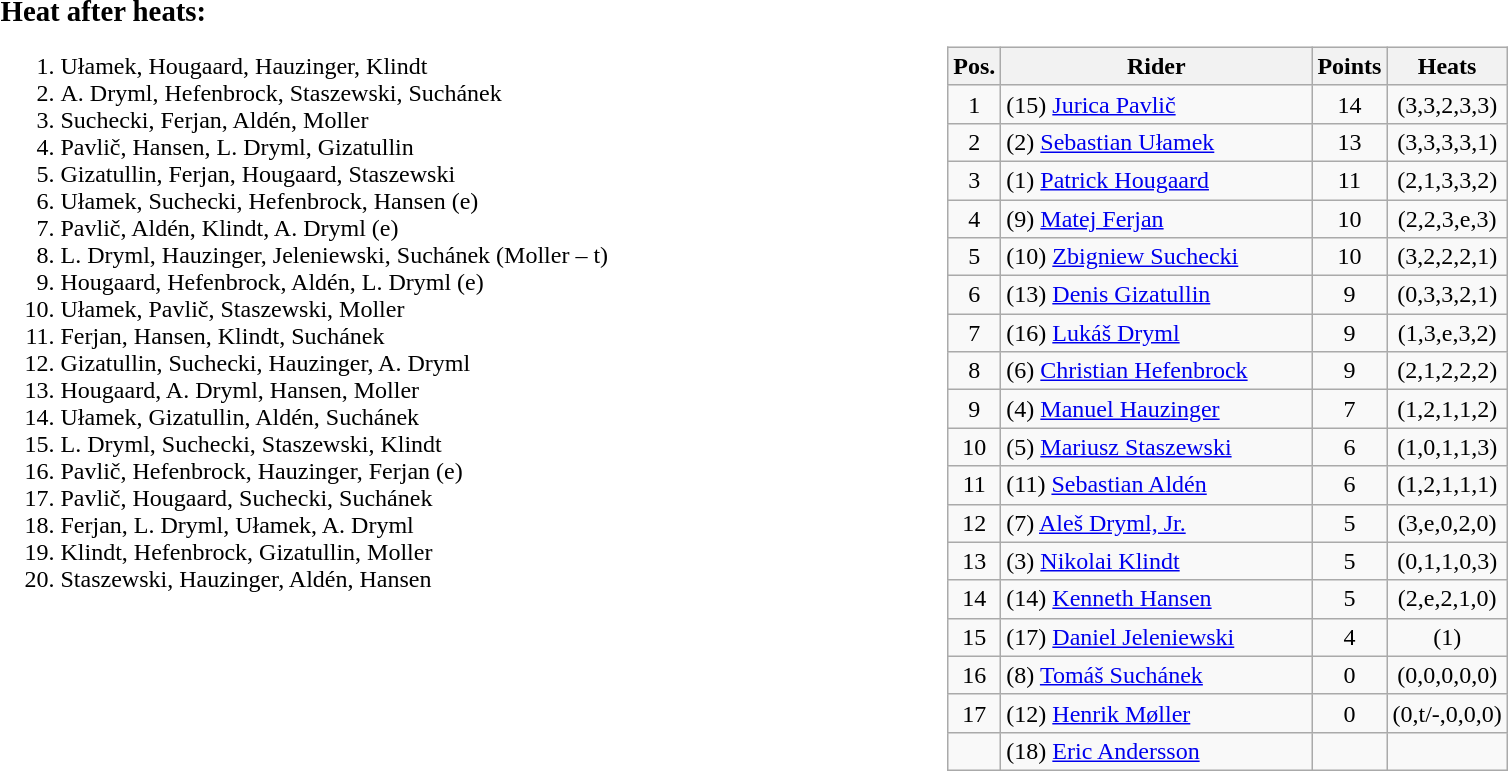<table width=100%>
<tr>
<td width=50% valign=top><big><strong>Heat after heats:</strong></big><br><ol><li>Ułamek, Hougaard, Hauzinger, Klindt</li><li>A. Dryml, Hefenbrock, Staszewski, Suchánek</li><li>Suchecki, Ferjan, Aldén, Moller</li><li>Pavlič, Hansen, L. Dryml, Gizatullin</li><li>Gizatullin, Ferjan, Hougaard, Staszewski</li><li>Ułamek, Suchecki, Hefenbrock, Hansen (e)</li><li>Pavlič, Aldén, Klindt, A. Dryml (e)</li><li>L. Dryml, Hauzinger, Jeleniewski, Suchánek (Moller – t)</li><li>Hougaard, Hefenbrock, Aldén, L. Dryml (e)</li><li>Ułamek, Pavlič, Staszewski, Moller</li><li>Ferjan, Hansen, Klindt, Suchánek</li><li>Gizatullin, Suchecki, Hauzinger, A. Dryml</li><li>Hougaard, A. Dryml, Hansen, Moller</li><li>Ułamek, Gizatullin, Aldén, Suchánek</li><li>L. Dryml, Suchecki, Staszewski, Klindt</li><li>Pavlič, Hefenbrock, Hauzinger, Ferjan (e)</li><li>Pavlič, Hougaard, Suchecki, Suchánek</li><li>Ferjan, L. Dryml, Ułamek, A. Dryml</li><li>Klindt, Hefenbrock, Gizatullin, Moller</li><li>Staszewski, Hauzinger, Aldén, Hansen</li></ol></td>
<td width=50% valign=top><br><table class=wikitable>
<tr>
<th width=25px>Pos.</th>
<th width=200px>Rider</th>
<th width=40px>Points</th>
<th width=70px>Heats</th>
</tr>
<tr align=center >
<td>1</td>
<td align=left> (15) <a href='#'>Jurica Pavlič</a></td>
<td>14</td>
<td>(3,3,2,3,3)</td>
</tr>
<tr align=center >
<td>2</td>
<td align=left> (2) <a href='#'>Sebastian Ułamek</a></td>
<td>13</td>
<td>(3,3,3,3,1)</td>
</tr>
<tr align=center >
<td>3</td>
<td align=left> (1) <a href='#'>Patrick Hougaard</a></td>
<td>11</td>
<td>(2,1,3,3,2)</td>
</tr>
<tr align=center>
<td>4</td>
<td align=left> (9) <a href='#'>Matej Ferjan</a></td>
<td>10</td>
<td>(2,2,3,e,3)</td>
</tr>
<tr align=center>
<td>5</td>
<td align=left> (10) <a href='#'>Zbigniew Suchecki</a></td>
<td>10</td>
<td>(3,2,2,2,1)</td>
</tr>
<tr align=center>
<td>6</td>
<td align=left> (13) <a href='#'>Denis Gizatullin</a></td>
<td>9</td>
<td>(0,3,3,2,1)</td>
</tr>
<tr align=center>
<td>7</td>
<td align=left> (16) <a href='#'>Lukáš Dryml</a></td>
<td>9</td>
<td>(1,3,e,3,2)</td>
</tr>
<tr align=center>
<td>8</td>
<td align=left> (6) <a href='#'>Christian Hefenbrock</a></td>
<td>9</td>
<td>(2,1,2,2,2)</td>
</tr>
<tr align=center>
<td>9</td>
<td align=left> (4) <a href='#'>Manuel Hauzinger</a></td>
<td>7</td>
<td>(1,2,1,1,2)</td>
</tr>
<tr align=center>
<td>10</td>
<td align=left> (5) <a href='#'>Mariusz Staszewski</a></td>
<td>6</td>
<td>(1,0,1,1,3)</td>
</tr>
<tr align=center>
<td>11</td>
<td align=left> (11) <a href='#'>Sebastian Aldén</a></td>
<td>6</td>
<td>(1,2,1,1,1)</td>
</tr>
<tr align=center>
<td>12</td>
<td align=left> (7) <a href='#'>Aleš Dryml, Jr.</a></td>
<td>5</td>
<td>(3,e,0,2,0)</td>
</tr>
<tr align=center>
<td>13</td>
<td align=left> (3) <a href='#'>Nikolai Klindt</a></td>
<td>5</td>
<td>(0,1,1,0,3)</td>
</tr>
<tr align=center>
<td>14</td>
<td align=left> (14) <a href='#'>Kenneth Hansen</a></td>
<td>5</td>
<td>(2,e,2,1,0)</td>
</tr>
<tr align=center>
<td>15</td>
<td align=left> (17) <a href='#'>Daniel Jeleniewski</a></td>
<td>4</td>
<td>(1)</td>
</tr>
<tr align=center>
<td>16</td>
<td align=left> (8) <a href='#'>Tomáš Suchánek</a></td>
<td>0</td>
<td>(0,0,0,0,0)</td>
</tr>
<tr align=center>
<td>17</td>
<td align=left> (12) <a href='#'>Henrik Møller</a></td>
<td>0</td>
<td>(0,t/-,0,0,0)</td>
</tr>
<tr align=center>
<td></td>
<td align=left> (18) <a href='#'>Eric Andersson</a></td>
<td></td>
<td></td>
</tr>
</table>
</td>
</tr>
</table>
